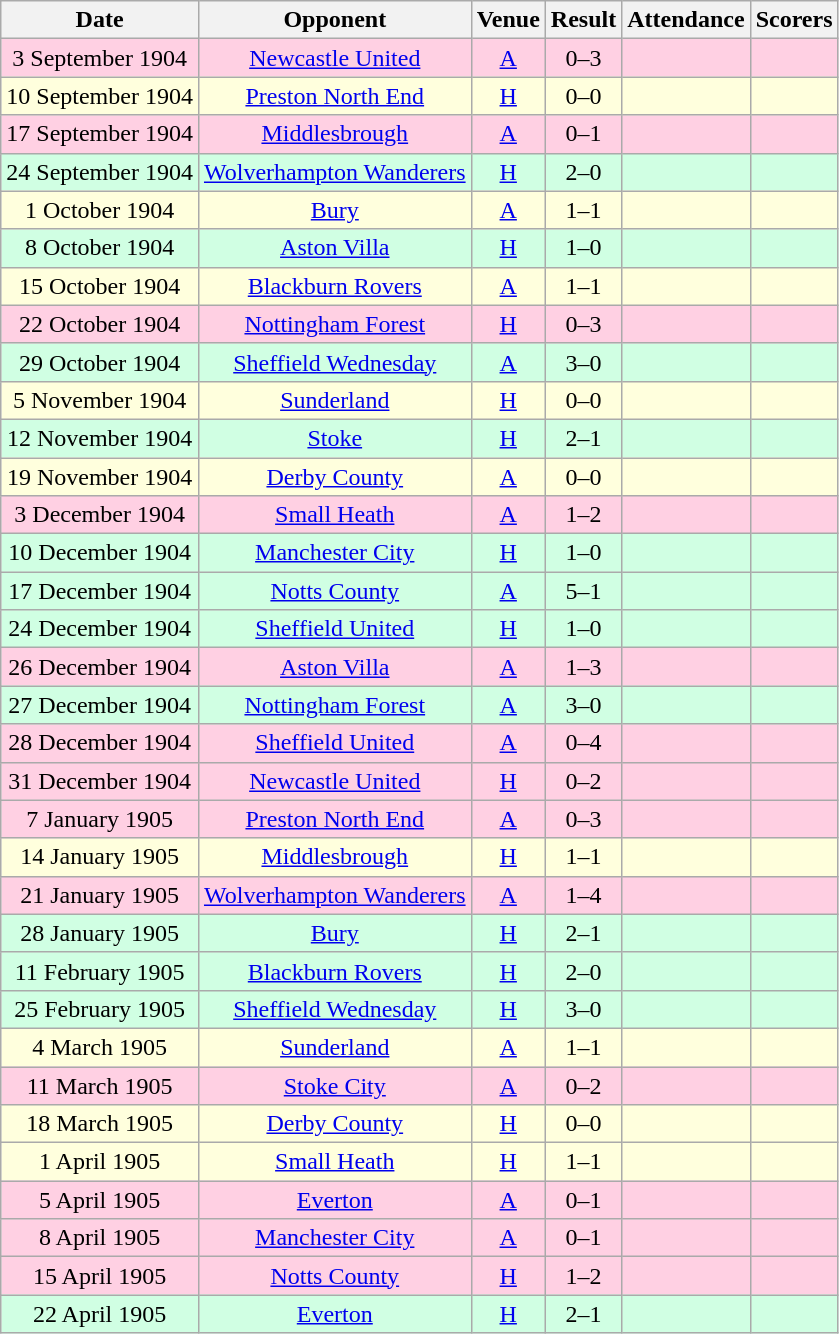<table class="wikitable sortable" style="text-align:center;">
<tr>
<th>Date</th>
<th>Opponent</th>
<th>Venue</th>
<th>Result</th>
<th>Attendance</th>
<th>Scorers</th>
</tr>
<tr style="background:#ffd0e3;">
<td>3 September 1904</td>
<td><a href='#'>Newcastle United</a></td>
<td><a href='#'>A</a></td>
<td>0–3</td>
<td></td>
<td></td>
</tr>
<tr style="background:#ffffdd;">
<td>10 September 1904</td>
<td><a href='#'>Preston North End</a></td>
<td><a href='#'>H</a></td>
<td>0–0</td>
<td></td>
<td></td>
</tr>
<tr style="background:#ffd0e3;">
<td>17 September 1904</td>
<td><a href='#'>Middlesbrough</a></td>
<td><a href='#'>A</a></td>
<td>0–1</td>
<td></td>
<td></td>
</tr>
<tr style="background:#d0ffe3;">
<td>24 September 1904</td>
<td><a href='#'>Wolverhampton Wanderers</a></td>
<td><a href='#'>H</a></td>
<td>2–0</td>
<td></td>
<td></td>
</tr>
<tr style="background:#ffffdd;">
<td>1 October 1904</td>
<td><a href='#'>Bury</a></td>
<td><a href='#'>A</a></td>
<td>1–1</td>
<td></td>
<td></td>
</tr>
<tr style="background:#d0ffe3;">
<td>8 October 1904</td>
<td><a href='#'>Aston Villa</a></td>
<td><a href='#'>H</a></td>
<td>1–0</td>
<td></td>
<td></td>
</tr>
<tr style="background:#ffffdd;">
<td>15 October 1904</td>
<td><a href='#'>Blackburn Rovers</a></td>
<td><a href='#'>A</a></td>
<td>1–1</td>
<td></td>
<td></td>
</tr>
<tr style="background:#ffd0e3;">
<td>22 October 1904</td>
<td><a href='#'>Nottingham Forest</a></td>
<td><a href='#'>H</a></td>
<td>0–3</td>
<td></td>
<td></td>
</tr>
<tr style="background:#d0ffe3;">
<td>29 October 1904</td>
<td><a href='#'>Sheffield Wednesday</a></td>
<td><a href='#'>A</a></td>
<td>3–0</td>
<td></td>
<td></td>
</tr>
<tr style="background:#ffffdd;">
<td>5 November 1904</td>
<td><a href='#'>Sunderland</a></td>
<td><a href='#'>H</a></td>
<td>0–0</td>
<td></td>
<td></td>
</tr>
<tr style="background:#d0ffe3;">
<td>12 November 1904</td>
<td><a href='#'>Stoke</a></td>
<td><a href='#'>H</a></td>
<td>2–1</td>
<td></td>
<td></td>
</tr>
<tr style="background:#ffffdd;">
<td>19 November 1904</td>
<td><a href='#'>Derby County</a></td>
<td><a href='#'>A</a></td>
<td>0–0</td>
<td></td>
<td></td>
</tr>
<tr style="background:#ffd0e3;">
<td>3 December 1904</td>
<td><a href='#'>Small Heath</a></td>
<td><a href='#'>A</a></td>
<td>1–2</td>
<td></td>
<td></td>
</tr>
<tr style="background:#d0ffe3;">
<td>10 December 1904</td>
<td><a href='#'>Manchester City</a></td>
<td><a href='#'>H</a></td>
<td>1–0</td>
<td></td>
<td></td>
</tr>
<tr style="background:#d0ffe3;">
<td>17 December 1904</td>
<td><a href='#'>Notts County</a></td>
<td><a href='#'>A</a></td>
<td>5–1</td>
<td></td>
<td></td>
</tr>
<tr style="background:#d0ffe3;">
<td>24 December 1904</td>
<td><a href='#'>Sheffield United</a></td>
<td><a href='#'>H</a></td>
<td>1–0</td>
<td></td>
<td></td>
</tr>
<tr style="background:#ffd0e3;">
<td>26 December 1904</td>
<td><a href='#'>Aston Villa</a></td>
<td><a href='#'>A</a></td>
<td>1–3</td>
<td></td>
<td></td>
</tr>
<tr style="background:#d0ffe3;">
<td>27 December 1904</td>
<td><a href='#'>Nottingham Forest</a></td>
<td><a href='#'>A</a></td>
<td>3–0</td>
<td></td>
<td></td>
</tr>
<tr style="background:#ffd0e3;">
<td>28 December 1904</td>
<td><a href='#'>Sheffield United</a></td>
<td><a href='#'>A</a></td>
<td>0–4</td>
<td></td>
<td></td>
</tr>
<tr style="background:#ffd0e3;">
<td>31 December 1904</td>
<td><a href='#'>Newcastle United</a></td>
<td><a href='#'>H</a></td>
<td>0–2</td>
<td></td>
<td></td>
</tr>
<tr style="background:#ffd0e3;">
<td>7 January 1905</td>
<td><a href='#'>Preston North End</a></td>
<td><a href='#'>A</a></td>
<td>0–3</td>
<td></td>
<td></td>
</tr>
<tr style="background:#ffffdd;">
<td>14 January 1905</td>
<td><a href='#'>Middlesbrough</a></td>
<td><a href='#'>H</a></td>
<td>1–1</td>
<td></td>
<td></td>
</tr>
<tr style="background:#ffd0e3;">
<td>21 January 1905</td>
<td><a href='#'>Wolverhampton Wanderers</a></td>
<td><a href='#'>A</a></td>
<td>1–4</td>
<td></td>
<td></td>
</tr>
<tr style="background:#d0ffe3;">
<td>28 January 1905</td>
<td><a href='#'>Bury</a></td>
<td><a href='#'>H</a></td>
<td>2–1</td>
<td></td>
<td></td>
</tr>
<tr style="background:#d0ffe3;">
<td>11 February 1905</td>
<td><a href='#'>Blackburn Rovers</a></td>
<td><a href='#'>H</a></td>
<td>2–0</td>
<td></td>
<td></td>
</tr>
<tr style="background:#d0ffe3;">
<td>25 February 1905</td>
<td><a href='#'>Sheffield Wednesday</a></td>
<td><a href='#'>H</a></td>
<td>3–0</td>
<td></td>
<td></td>
</tr>
<tr style="background:#ffffdd;">
<td>4 March 1905</td>
<td><a href='#'>Sunderland</a></td>
<td><a href='#'>A</a></td>
<td>1–1</td>
<td></td>
<td></td>
</tr>
<tr style="background:#ffd0e3;">
<td>11 March 1905</td>
<td><a href='#'>Stoke City</a></td>
<td><a href='#'>A</a></td>
<td>0–2</td>
<td></td>
<td></td>
</tr>
<tr style="background:#ffffdd;">
<td>18 March 1905</td>
<td><a href='#'>Derby County</a></td>
<td><a href='#'>H</a></td>
<td>0–0</td>
<td></td>
<td></td>
</tr>
<tr style="background:#ffffdd;">
<td>1 April 1905</td>
<td><a href='#'>Small Heath</a></td>
<td><a href='#'>H</a></td>
<td>1–1</td>
<td></td>
<td></td>
</tr>
<tr style="background:#ffd0e3;">
<td>5 April 1905</td>
<td><a href='#'>Everton</a></td>
<td><a href='#'>A</a></td>
<td>0–1</td>
<td></td>
<td></td>
</tr>
<tr style="background:#ffd0e3;">
<td>8 April 1905</td>
<td><a href='#'>Manchester City</a></td>
<td><a href='#'>A</a></td>
<td>0–1</td>
<td></td>
<td></td>
</tr>
<tr style="background:#ffd0e3;">
<td>15 April 1905</td>
<td><a href='#'>Notts County</a></td>
<td><a href='#'>H</a></td>
<td>1–2</td>
<td></td>
<td></td>
</tr>
<tr style="background:#d0ffe3;">
<td>22 April 1905</td>
<td><a href='#'>Everton</a></td>
<td><a href='#'>H</a></td>
<td>2–1</td>
<td></td>
<td></td>
</tr>
</table>
